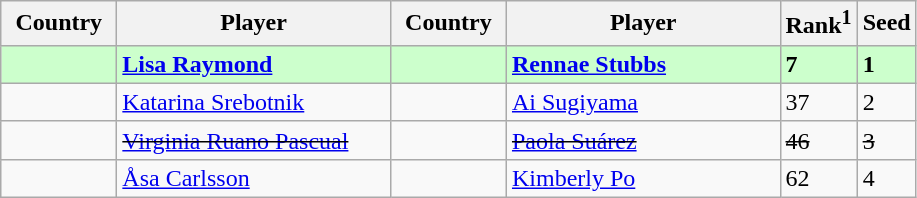<table class="sortable wikitable">
<tr>
<th width="70">Country</th>
<th width="175">Player</th>
<th width="70">Country</th>
<th width="175">Player</th>
<th>Rank<sup>1</sup></th>
<th>Seed</th>
</tr>
<tr style="background:#cfc;">
<td><strong></strong></td>
<td><strong><a href='#'>Lisa Raymond</a></strong></td>
<td><strong></strong></td>
<td><strong><a href='#'>Rennae Stubbs</a></strong></td>
<td><strong>7</strong></td>
<td><strong>1</strong></td>
</tr>
<tr>
<td></td>
<td><a href='#'>Katarina Srebotnik</a></td>
<td></td>
<td><a href='#'>Ai Sugiyama</a></td>
<td>37</td>
<td>2</td>
</tr>
<tr>
<td><s></s></td>
<td><s><a href='#'>Virginia Ruano Pascual</a></s></td>
<td><s></s></td>
<td><s><a href='#'>Paola Suárez</a></s></td>
<td><s>46</s></td>
<td><s>3</s></td>
</tr>
<tr>
<td></td>
<td><a href='#'>Åsa Carlsson</a></td>
<td></td>
<td><a href='#'>Kimberly Po</a></td>
<td>62</td>
<td>4</td>
</tr>
</table>
